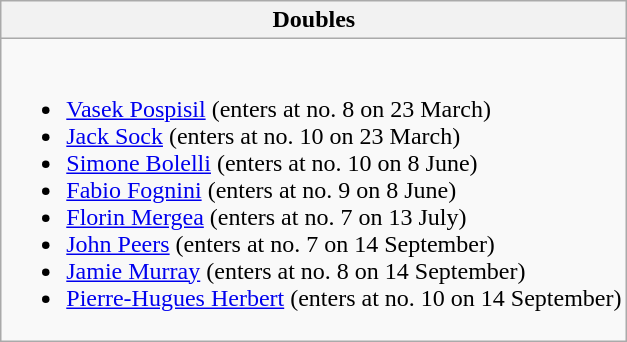<table class="wikitable collapsible collapsed">
<tr>
<th>Doubles</th>
</tr>
<tr>
<td><br><ul><li> <a href='#'>Vasek Pospisil</a> (enters at no. 8 on 23 March)</li><li> <a href='#'>Jack Sock</a> (enters at no. 10 on 23 March)</li><li> <a href='#'>Simone Bolelli</a> (enters at no. 10 on 8 June)</li><li> <a href='#'>Fabio Fognini</a> (enters at no. 9 on 8 June)</li><li> <a href='#'>Florin Mergea</a> (enters at no. 7 on 13 July)</li><li> <a href='#'>John Peers</a> (enters at no. 7 on 14 September)</li><li> <a href='#'>Jamie Murray</a> (enters at no. 8 on 14 September)</li><li> <a href='#'>Pierre-Hugues Herbert</a> (enters at no. 10 on 14 September)</li></ul></td>
</tr>
</table>
